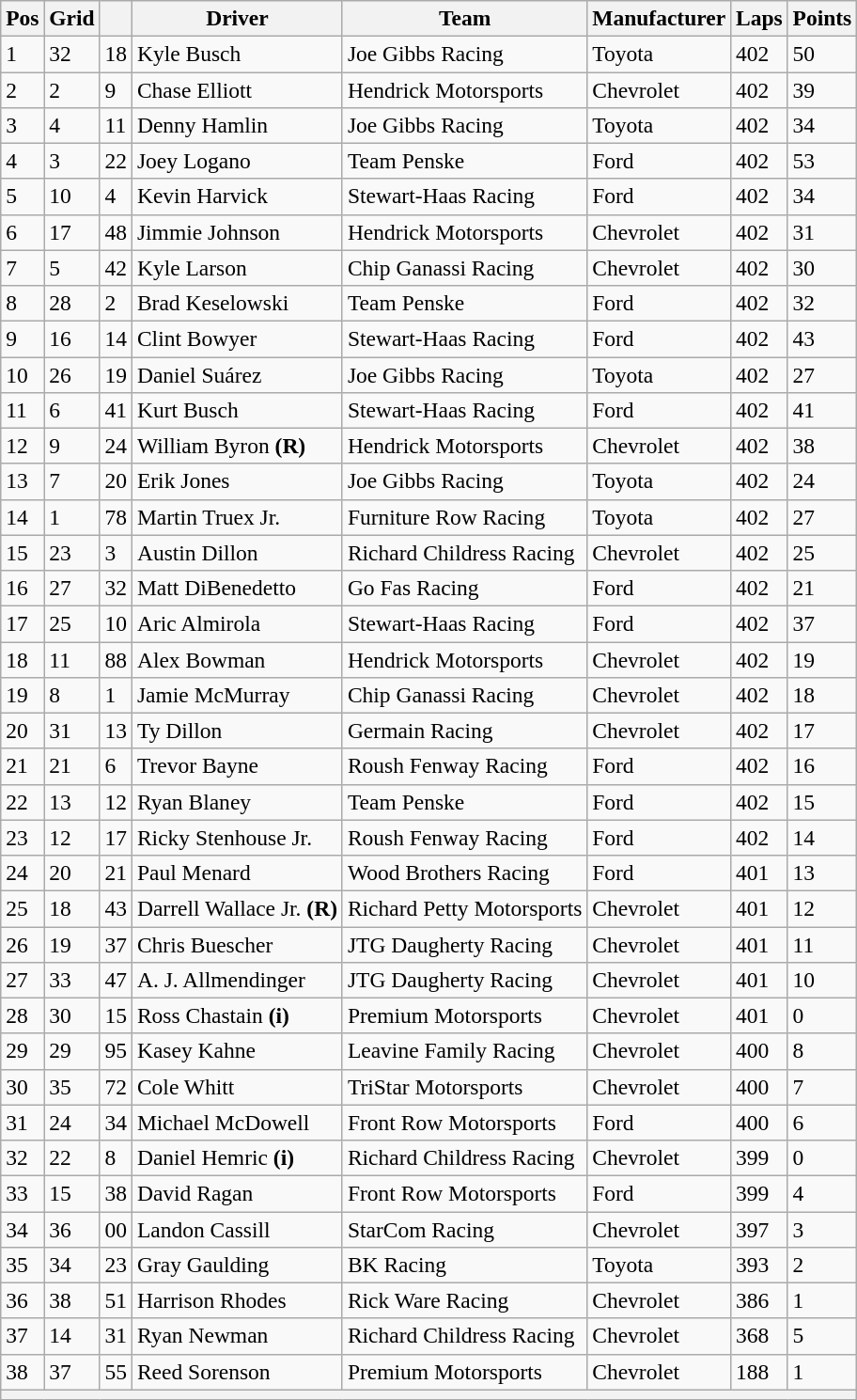<table class="wikitable" style="font-size:98%">
<tr>
<th>Pos</th>
<th>Grid</th>
<th></th>
<th>Driver</th>
<th>Team</th>
<th>Manufacturer</th>
<th>Laps</th>
<th>Points</th>
</tr>
<tr>
<td>1</td>
<td>32</td>
<td>18</td>
<td>Kyle Busch</td>
<td>Joe Gibbs Racing</td>
<td>Toyota</td>
<td>402</td>
<td>50</td>
</tr>
<tr>
<td>2</td>
<td>2</td>
<td>9</td>
<td>Chase Elliott</td>
<td>Hendrick Motorsports</td>
<td>Chevrolet</td>
<td>402</td>
<td>39</td>
</tr>
<tr>
<td>3</td>
<td>4</td>
<td>11</td>
<td>Denny Hamlin</td>
<td>Joe Gibbs Racing</td>
<td>Toyota</td>
<td>402</td>
<td>34</td>
</tr>
<tr>
<td>4</td>
<td>3</td>
<td>22</td>
<td>Joey Logano</td>
<td>Team Penske</td>
<td>Ford</td>
<td>402</td>
<td>53</td>
</tr>
<tr>
<td>5</td>
<td>10</td>
<td>4</td>
<td>Kevin Harvick</td>
<td>Stewart-Haas Racing</td>
<td>Ford</td>
<td>402</td>
<td>34</td>
</tr>
<tr>
<td>6</td>
<td>17</td>
<td>48</td>
<td>Jimmie Johnson</td>
<td>Hendrick Motorsports</td>
<td>Chevrolet</td>
<td>402</td>
<td>31</td>
</tr>
<tr>
<td>7</td>
<td>5</td>
<td>42</td>
<td>Kyle Larson</td>
<td>Chip Ganassi Racing</td>
<td>Chevrolet</td>
<td>402</td>
<td>30</td>
</tr>
<tr>
<td>8</td>
<td>28</td>
<td>2</td>
<td>Brad Keselowski</td>
<td>Team Penske</td>
<td>Ford</td>
<td>402</td>
<td>32</td>
</tr>
<tr>
<td>9</td>
<td>16</td>
<td>14</td>
<td>Clint Bowyer</td>
<td>Stewart-Haas Racing</td>
<td>Ford</td>
<td>402</td>
<td>43</td>
</tr>
<tr>
<td>10</td>
<td>26</td>
<td>19</td>
<td>Daniel Suárez</td>
<td>Joe Gibbs Racing</td>
<td>Toyota</td>
<td>402</td>
<td>27</td>
</tr>
<tr>
<td>11</td>
<td>6</td>
<td>41</td>
<td>Kurt Busch</td>
<td>Stewart-Haas Racing</td>
<td>Ford</td>
<td>402</td>
<td>41</td>
</tr>
<tr>
<td>12</td>
<td>9</td>
<td>24</td>
<td>William Byron <strong>(R)</strong></td>
<td>Hendrick Motorsports</td>
<td>Chevrolet</td>
<td>402</td>
<td>38</td>
</tr>
<tr>
<td>13</td>
<td>7</td>
<td>20</td>
<td>Erik Jones</td>
<td>Joe Gibbs Racing</td>
<td>Toyota</td>
<td>402</td>
<td>24</td>
</tr>
<tr>
<td>14</td>
<td>1</td>
<td>78</td>
<td>Martin Truex Jr.</td>
<td>Furniture Row Racing</td>
<td>Toyota</td>
<td>402</td>
<td>27</td>
</tr>
<tr>
<td>15</td>
<td>23</td>
<td>3</td>
<td>Austin Dillon</td>
<td>Richard Childress Racing</td>
<td>Chevrolet</td>
<td>402</td>
<td>25</td>
</tr>
<tr>
<td>16</td>
<td>27</td>
<td>32</td>
<td>Matt DiBenedetto</td>
<td>Go Fas Racing</td>
<td>Ford</td>
<td>402</td>
<td>21</td>
</tr>
<tr>
<td>17</td>
<td>25</td>
<td>10</td>
<td>Aric Almirola</td>
<td>Stewart-Haas Racing</td>
<td>Ford</td>
<td>402</td>
<td>37</td>
</tr>
<tr>
<td>18</td>
<td>11</td>
<td>88</td>
<td>Alex Bowman</td>
<td>Hendrick Motorsports</td>
<td>Chevrolet</td>
<td>402</td>
<td>19</td>
</tr>
<tr>
<td>19</td>
<td>8</td>
<td>1</td>
<td>Jamie McMurray</td>
<td>Chip Ganassi Racing</td>
<td>Chevrolet</td>
<td>402</td>
<td>18</td>
</tr>
<tr>
<td>20</td>
<td>31</td>
<td>13</td>
<td>Ty Dillon</td>
<td>Germain Racing</td>
<td>Chevrolet</td>
<td>402</td>
<td>17</td>
</tr>
<tr>
<td>21</td>
<td>21</td>
<td>6</td>
<td>Trevor Bayne</td>
<td>Roush Fenway Racing</td>
<td>Ford</td>
<td>402</td>
<td>16</td>
</tr>
<tr>
<td>22</td>
<td>13</td>
<td>12</td>
<td>Ryan Blaney</td>
<td>Team Penske</td>
<td>Ford</td>
<td>402</td>
<td>15</td>
</tr>
<tr>
<td>23</td>
<td>12</td>
<td>17</td>
<td>Ricky Stenhouse Jr.</td>
<td>Roush Fenway Racing</td>
<td>Ford</td>
<td>402</td>
<td>14</td>
</tr>
<tr>
<td>24</td>
<td>20</td>
<td>21</td>
<td>Paul Menard</td>
<td>Wood Brothers Racing</td>
<td>Ford</td>
<td>401</td>
<td>13</td>
</tr>
<tr>
<td>25</td>
<td>18</td>
<td>43</td>
<td>Darrell Wallace Jr. <strong>(R)</strong></td>
<td>Richard Petty Motorsports</td>
<td>Chevrolet</td>
<td>401</td>
<td>12</td>
</tr>
<tr>
<td>26</td>
<td>19</td>
<td>37</td>
<td>Chris Buescher</td>
<td>JTG Daugherty Racing</td>
<td>Chevrolet</td>
<td>401</td>
<td>11</td>
</tr>
<tr>
<td>27</td>
<td>33</td>
<td>47</td>
<td>A. J. Allmendinger</td>
<td>JTG Daugherty Racing</td>
<td>Chevrolet</td>
<td>401</td>
<td>10</td>
</tr>
<tr>
<td>28</td>
<td>30</td>
<td>15</td>
<td>Ross Chastain <strong>(i)</strong></td>
<td>Premium Motorsports</td>
<td>Chevrolet</td>
<td>401</td>
<td>0</td>
</tr>
<tr>
<td>29</td>
<td>29</td>
<td>95</td>
<td>Kasey Kahne</td>
<td>Leavine Family Racing</td>
<td>Chevrolet</td>
<td>400</td>
<td>8</td>
</tr>
<tr>
<td>30</td>
<td>35</td>
<td>72</td>
<td>Cole Whitt</td>
<td>TriStar Motorsports</td>
<td>Chevrolet</td>
<td>400</td>
<td>7</td>
</tr>
<tr>
<td>31</td>
<td>24</td>
<td>34</td>
<td>Michael McDowell</td>
<td>Front Row Motorsports</td>
<td>Ford</td>
<td>400</td>
<td>6</td>
</tr>
<tr>
<td>32</td>
<td>22</td>
<td>8</td>
<td>Daniel Hemric <strong>(i)</strong></td>
<td>Richard Childress Racing</td>
<td>Chevrolet</td>
<td>399</td>
<td>0</td>
</tr>
<tr>
<td>33</td>
<td>15</td>
<td>38</td>
<td>David Ragan</td>
<td>Front Row Motorsports</td>
<td>Ford</td>
<td>399</td>
<td>4</td>
</tr>
<tr>
<td>34</td>
<td>36</td>
<td>00</td>
<td>Landon Cassill</td>
<td>StarCom Racing</td>
<td>Chevrolet</td>
<td>397</td>
<td>3</td>
</tr>
<tr>
<td>35</td>
<td>34</td>
<td>23</td>
<td>Gray Gaulding</td>
<td>BK Racing</td>
<td>Toyota</td>
<td>393</td>
<td>2</td>
</tr>
<tr>
<td>36</td>
<td>38</td>
<td>51</td>
<td>Harrison Rhodes</td>
<td>Rick Ware Racing</td>
<td>Chevrolet</td>
<td>386</td>
<td>1</td>
</tr>
<tr>
<td>37</td>
<td>14</td>
<td>31</td>
<td>Ryan Newman</td>
<td>Richard Childress Racing</td>
<td>Chevrolet</td>
<td>368</td>
<td>5</td>
</tr>
<tr>
<td>38</td>
<td>37</td>
<td>55</td>
<td>Reed Sorenson</td>
<td>Premium Motorsports</td>
<td>Chevrolet</td>
<td>188</td>
<td>1</td>
</tr>
<tr>
<th colspan="8"></th>
</tr>
</table>
